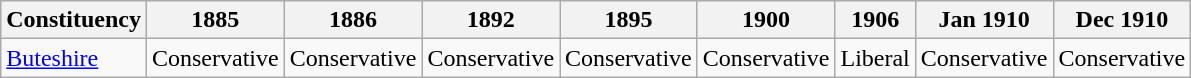<table class="wikitable sortable">
<tr>
<th>Constituency</th>
<th>1885</th>
<th>1886</th>
<th>1892</th>
<th>1895</th>
<th>1900</th>
<th>1906</th>
<th>Jan 1910</th>
<th>Dec 1910</th>
</tr>
<tr>
<td><a href='#'>Buteshire</a></td>
<td bgcolor=>Conservative</td>
<td bgcolor=>Conservative</td>
<td bgcolor=>Conservative</td>
<td bgcolor=>Conservative</td>
<td bgcolor=>Conservative</td>
<td bgcolor=>Liberal</td>
<td bgcolor=>Conservative</td>
<td bgcolor=>Conservative</td>
</tr>
</table>
